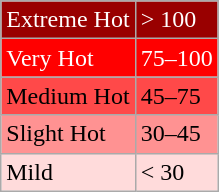<table class="wikitable">
<tr>
<td style="color:white; background:#900">Extreme Hot</td>
<td style="color:white; background:#900">> 100</td>
</tr>
<tr>
<td style="color:white; background:#f00">Very Hot</td>
<td style="color:white; background:#f00">75–100</td>
</tr>
<tr>
<td style="color:black; background:#ff4949">Medium Hot</td>
<td style="color:black; background:#ff4949">45–75</td>
</tr>
<tr>
<td style="color:black; background:#ff9292">Slight Hot</td>
<td style="color:black; background:#ff9292">30–45</td>
</tr>
<tr>
<td style="color:black; background:#ffdbdb">Mild</td>
<td style="color:black; background:#ffdbdb">< 30</td>
</tr>
</table>
